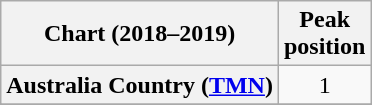<table class="wikitable sortable plainrowheaders">
<tr>
<th scope="col">Chart (2018–2019)</th>
<th scope="col">Peak<br>position</th>
</tr>
<tr>
<th scope="row">Australia Country (<a href='#'>TMN</a>)</th>
<td align="center">1</td>
</tr>
<tr>
</tr>
<tr>
</tr>
<tr>
</tr>
<tr>
</tr>
</table>
